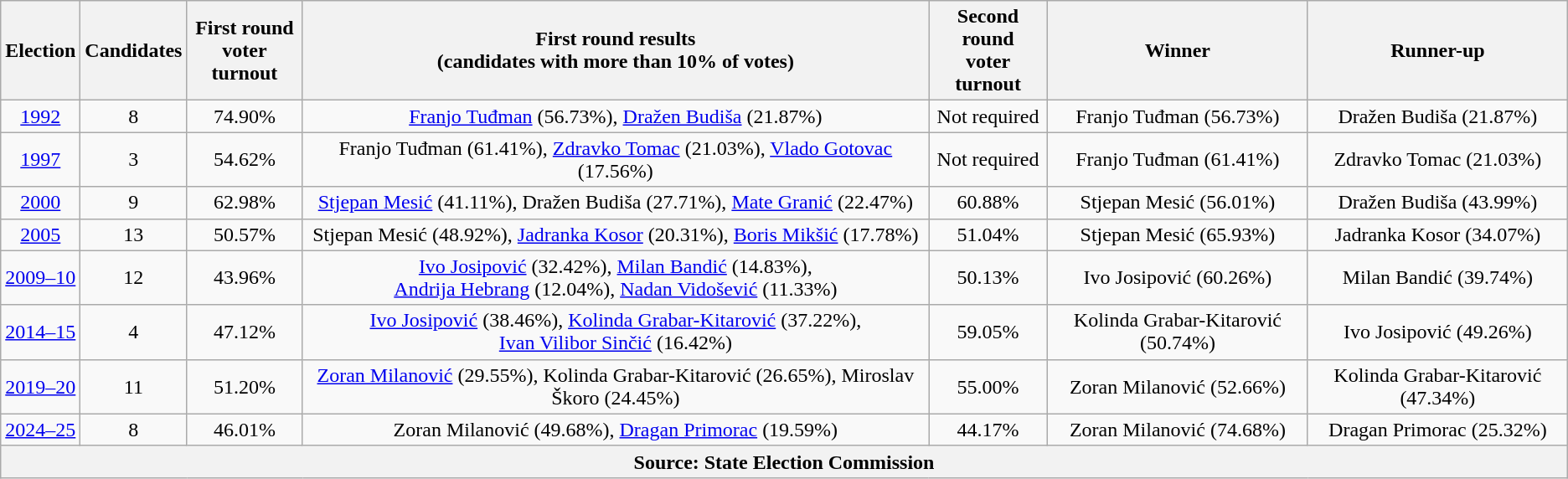<table class="wikitable">
<tr>
<th>Election</th>
<th>Candidates</th>
<th>First round<br>voter turnout</th>
<th>First round results<br>(candidates with more than 10% of votes)</th>
<th>Second round<br>voter turnout</th>
<th>Winner</th>
<th>Runner-up</th>
</tr>
<tr align=center>
<td><a href='#'>1992</a></td>
<td>8</td>
<td>74.90%</td>
<td><a href='#'>Franjo Tuđman</a> (56.73%), <a href='#'>Dražen Budiša</a> (21.87%)</td>
<td>Not required</td>
<td>Franjo Tuđman (56.73%)</td>
<td>Dražen Budiša (21.87%)</td>
</tr>
<tr align=center>
<td><a href='#'>1997</a></td>
<td>3</td>
<td>54.62%</td>
<td>Franjo Tuđman (61.41%), <a href='#'>Zdravko Tomac</a> (21.03%), <a href='#'>Vlado Gotovac</a> (17.56%)</td>
<td>Not required</td>
<td>Franjo Tuđman (61.41%)</td>
<td>Zdravko Tomac (21.03%)</td>
</tr>
<tr align=center>
<td><a href='#'>2000</a></td>
<td>9</td>
<td>62.98%</td>
<td><a href='#'>Stjepan Mesić</a> (41.11%), Dražen Budiša (27.71%), <a href='#'>Mate Granić</a> (22.47%)</td>
<td>60.88%</td>
<td>Stjepan Mesić (56.01%)</td>
<td>Dražen Budiša (43.99%)</td>
</tr>
<tr align=center>
<td><a href='#'>2005</a></td>
<td>13</td>
<td>50.57%</td>
<td>Stjepan Mesić (48.92%), <a href='#'>Jadranka Kosor</a> (20.31%), <a href='#'>Boris Mikšić</a> (17.78%)</td>
<td>51.04%</td>
<td>Stjepan Mesić (65.93%)</td>
<td>Jadranka Kosor (34.07%)</td>
</tr>
<tr align=center>
<td><a href='#'>2009–10</a></td>
<td>12</td>
<td>43.96%</td>
<td><a href='#'>Ivo Josipović</a> (32.42%), <a href='#'>Milan Bandić</a> (14.83%),<br><a href='#'>Andrija Hebrang</a> (12.04%), <a href='#'>Nadan Vidošević</a> (11.33%)</td>
<td>50.13%</td>
<td>Ivo Josipović (60.26%)</td>
<td>Milan Bandić (39.74%)</td>
</tr>
<tr align=center>
<td><a href='#'>2014–15</a></td>
<td>4</td>
<td>47.12%</td>
<td><a href='#'>Ivo Josipović</a> (38.46%), <a href='#'>Kolinda Grabar-Kitarović</a> (37.22%),<br><a href='#'>Ivan Vilibor Sinčić</a> (16.42%)</td>
<td>59.05%</td>
<td>Kolinda Grabar-Kitarović (50.74%)</td>
<td>Ivo Josipović (49.26%)</td>
</tr>
<tr align=center>
<td><a href='#'>2019–20</a></td>
<td>11</td>
<td>51.20%</td>
<td><a href='#'>Zoran Milanović</a> (29.55%), Kolinda Grabar-Kitarović (26.65%), Miroslav Škoro (24.45%)</td>
<td>55.00%</td>
<td>Zoran Milanović (52.66%)</td>
<td>Kolinda Grabar-Kitarović (47.34%)</td>
</tr>
<tr align=center>
<td><a href='#'>2024–25</a></td>
<td>8</td>
<td>46.01%</td>
<td>Zoran Milanović (49.68%), <a href='#'>Dragan Primorac</a> (19.59%)</td>
<td>44.17%</td>
<td>Zoran Milanović (74.68%)</td>
<td>Dragan Primorac (25.32%)</td>
</tr>
<tr>
<th colspan=7>Source: State Election Commission</th>
</tr>
</table>
